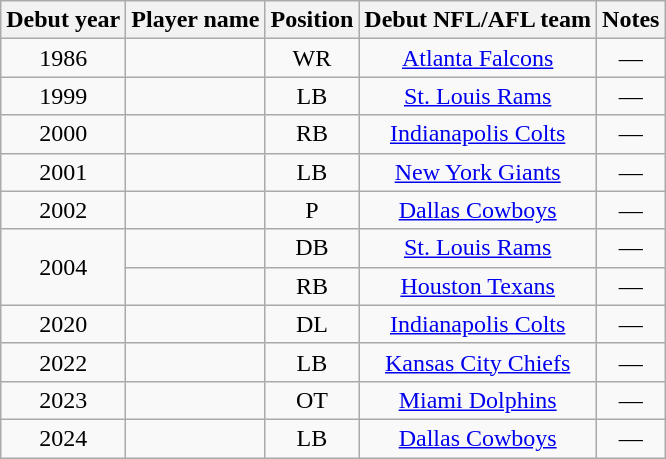<table class="wikitable sortable" style="text-align: center;">
<tr>
<th>Debut year</th>
<th>Player name</th>
<th>Position</th>
<th>Debut NFL/AFL team</th>
<th>Notes</th>
</tr>
<tr>
<td align="center">1986</td>
<td align="center"></td>
<td align="center">WR</td>
<td align="center"><a href='#'>Atlanta Falcons</a></td>
<td align="center">—</td>
</tr>
<tr>
<td align="center">1999</td>
<td align="center"></td>
<td align="center">LB</td>
<td align="center"><a href='#'>St. Louis Rams</a></td>
<td align="center">—</td>
</tr>
<tr>
<td align="center">2000</td>
<td align="center"></td>
<td align="center">RB</td>
<td align="center"><a href='#'>Indianapolis Colts</a></td>
<td align="center">—</td>
</tr>
<tr>
<td align="center">2001</td>
<td align="center"></td>
<td align="center">LB</td>
<td align="center"><a href='#'>New York Giants</a></td>
<td align="center">—</td>
</tr>
<tr>
<td align="center">2002</td>
<td align="center"></td>
<td align="center">P</td>
<td align="center"><a href='#'>Dallas Cowboys</a></td>
<td align="center">—</td>
</tr>
<tr>
<td rowspan="2">2004</td>
<td align="center"></td>
<td align="center">DB</td>
<td align="center"><a href='#'>St. Louis Rams</a></td>
<td align="center">—</td>
</tr>
<tr>
<td align="center"></td>
<td align="center">RB</td>
<td align="center"><a href='#'>Houston Texans</a></td>
<td align="center">—</td>
</tr>
<tr>
<td align="center">2020</td>
<td align="center"></td>
<td align="center">DL</td>
<td align="center"><a href='#'>Indianapolis Colts</a></td>
<td align="center">—</td>
</tr>
<tr>
<td align="center">2022</td>
<td align="center"></td>
<td align="center">LB</td>
<td align="center"><a href='#'>Kansas City Chiefs</a></td>
<td align="center">—</td>
</tr>
<tr>
<td align="center">2023</td>
<td align="center"></td>
<td align="center">OT</td>
<td align="center"><a href='#'>Miami Dolphins</a></td>
<td align="center">—</td>
</tr>
<tr>
<td align="center">2024</td>
<td align="center"></td>
<td align="center">LB</td>
<td align="center"><a href='#'>Dallas Cowboys</a></td>
<td align="center">—</td>
</tr>
</table>
